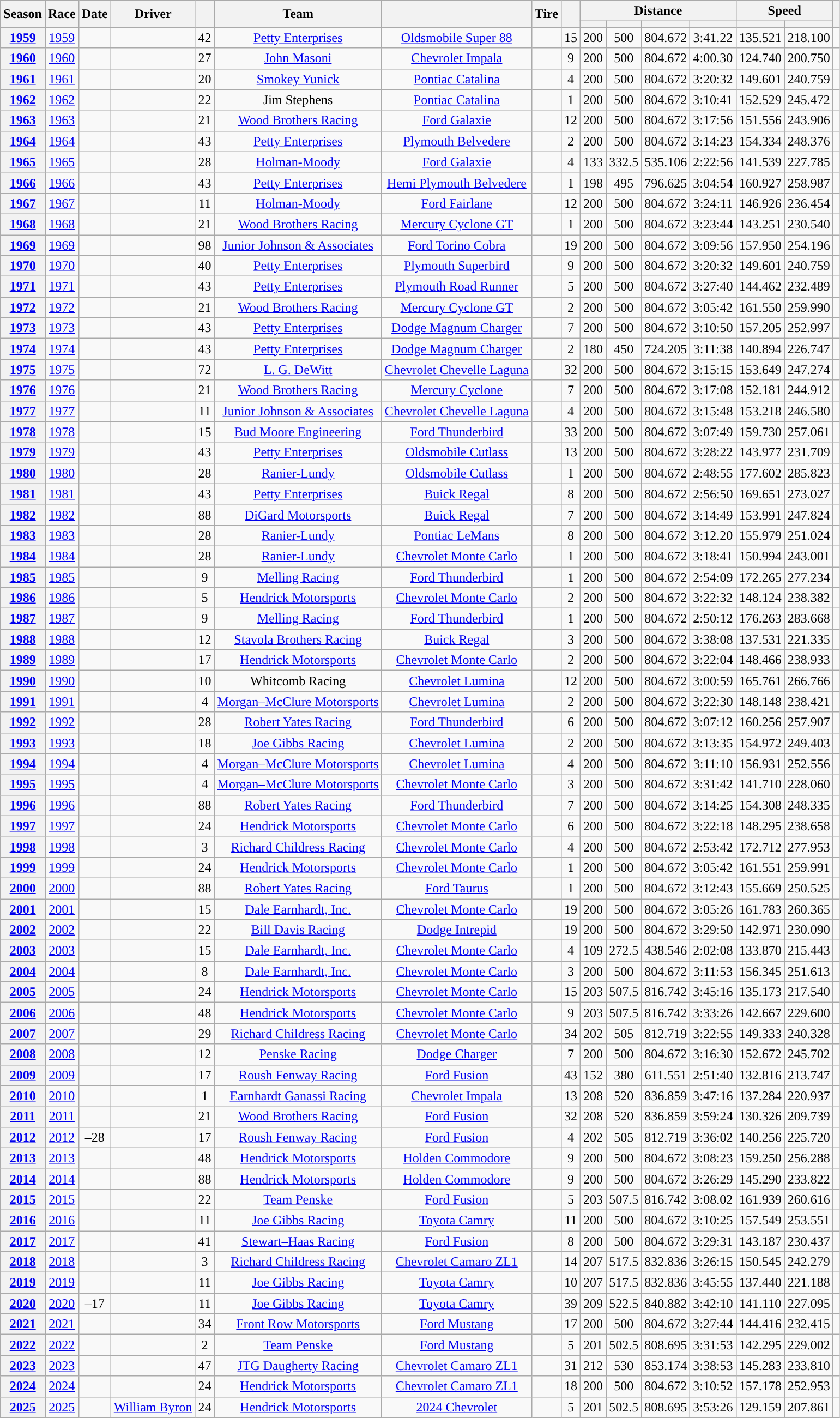<table class="wikitable sortable plainrowheaders" style="text-align:center">
<tr>
<th scope="col" rowspan="2">Season</th>
<th scope="col" rowspan="2">Race</th>
<th scope="col" rowspan="2">Date</th>
<th scope="col" rowspan="2">Driver</th>
<th scope="col" rowspan="2"></th>
<th scope="col" rowspan="2">Team</th>
<th scope="col" rowspan="2"></th>
<th scope="col" rowspan="2">Tire</th>
<th scope="col" rowspan="2"></th>
<th scope=colgroup colspan="4">Distance</th>
<th scope=colgroup colspan="2">Speed</th>
<th scope=col rowspan="2" class="unsortable"></th>
</tr>
<tr>
<th scope="col"></th>
<th scope="col"></th>
<th scope="col"></th>
<th scope="col"></th>
<th scope="col"></th>
<th scope="col"></th>
</tr>
<tr>
<th scope=row style="text-align: center;"><a href='#'>1959</a></th>
<td style="text-align: center;"><a href='#'>1959</a></td>
<td></td>
<td></td>
<td style="text-align: center;">42</td>
<td><a href='#'>Petty Enterprises</a></td>
<td><a href='#'>Oldsmobile Super 88</a></td>
<td style="text-align: center;"></td>
<td style="text-align: center;">15</td>
<td style="text-align: center;">200</td>
<td style="text-align: center;">500</td>
<td style="text-align: center;">804.672</td>
<td style="text-align: center;">3:41.22</td>
<td style="text-align: center;">135.521</td>
<td style="text-align: center;">218.100</td>
<td style="text-align: center;"></td>
</tr>
<tr>
<th scope=row style="text-align: center;"><a href='#'>1960</a></th>
<td style="text-align: center;"><a href='#'>1960</a></td>
<td></td>
<td></td>
<td style="text-align: center;">27</td>
<td><a href='#'>John Masoni</a></td>
<td><a href='#'>Chevrolet Impala</a></td>
<td style="text-align: center;"></td>
<td style="text-align: center;">9</td>
<td style="text-align: center;">200</td>
<td style="text-align: center;">500</td>
<td style="text-align: center;">804.672</td>
<td style="text-align: center;">4:00.30</td>
<td style="text-align: center;">124.740</td>
<td style="text-align: center;">200.750</td>
<td style="text-align: center;"></td>
</tr>
<tr>
<th scope=row style="text-align: center;"><a href='#'>1961</a></th>
<td style="text-align: center;"><a href='#'>1961</a></td>
<td></td>
<td></td>
<td style="text-align: center;">20</td>
<td><a href='#'>Smokey Yunick</a></td>
<td><a href='#'>Pontiac Catalina</a></td>
<td style="text-align: center;"></td>
<td style="text-align: center;">4</td>
<td style="text-align: center;">200</td>
<td style="text-align: center;">500</td>
<td style="text-align: center;">804.672</td>
<td style="text-align: center;">3:20:32</td>
<td style="text-align: center;">149.601</td>
<td style="text-align: center;">240.759</td>
<td style="text-align: center;"></td>
</tr>
<tr>
<th scope=row style="text-align: center;"><a href='#'>1962</a></th>
<td style="text-align: center;"><a href='#'>1962</a></td>
<td></td>
<td></td>
<td style="text-align: center;">22</td>
<td>Jim Stephens</td>
<td><a href='#'>Pontiac Catalina</a></td>
<td style="text-align: center;"></td>
<td style="text-align: center;">1</td>
<td style="text-align: center;">200</td>
<td style="text-align: center;">500</td>
<td style="text-align: center;">804.672</td>
<td style="text-align: center;">3:10:41</td>
<td style="text-align: center;">152.529</td>
<td style="text-align: center;">245.472</td>
<td style="text-align: center;"></td>
</tr>
<tr>
<th scope=row style="text-align: center;"><a href='#'>1963</a></th>
<td style="text-align: center;"><a href='#'>1963</a></td>
<td></td>
<td></td>
<td style="text-align: center;">21</td>
<td><a href='#'>Wood Brothers Racing</a></td>
<td><a href='#'>Ford Galaxie</a></td>
<td style="text-align: center;"></td>
<td style="text-align: center;">12</td>
<td style="text-align: center;">200</td>
<td style="text-align: center;">500</td>
<td style="text-align: center;">804.672</td>
<td style="text-align: center;">3:17:56</td>
<td style="text-align: center;">151.556</td>
<td style="text-align: center;">243.906</td>
<td style="text-align: center;"></td>
</tr>
<tr>
<th scope=row style="text-align: center;"><a href='#'>1964</a></th>
<td style="text-align: center;"><a href='#'>1964</a></td>
<td></td>
<td></td>
<td style="text-align: center;">43</td>
<td><a href='#'>Petty Enterprises</a></td>
<td><a href='#'>Plymouth Belvedere</a></td>
<td style="text-align: center;"></td>
<td style="text-align: center;">2</td>
<td style="text-align: center;">200</td>
<td style="text-align: center;">500</td>
<td style="text-align: center;">804.672</td>
<td style="text-align: center;">3:14:23</td>
<td style="text-align: center;">154.334</td>
<td style="text-align: center;">248.376</td>
<td style="text-align: center;"></td>
</tr>
<tr>
<th scope=row style="text-align: center;"><a href='#'>1965</a></th>
<td style="text-align: center;"><a href='#'>1965</a></td>
<td></td>
<td></td>
<td style="text-align: center;">28</td>
<td><a href='#'>Holman-Moody</a></td>
<td><a href='#'>Ford Galaxie</a></td>
<td style="text-align: center;"></td>
<td style="text-align: center;">4</td>
<td style="text-align: center;">133</td>
<td style="text-align: center;">332.5</td>
<td style="text-align: center;">535.106</td>
<td style="text-align: center;">2:22:56</td>
<td style="text-align: center;">141.539</td>
<td style="text-align: center;">227.785</td>
<td style="text-align: center;"></td>
</tr>
<tr>
<th scope=row style="text-align: center;"><a href='#'>1966</a></th>
<td style="text-align: center;"><a href='#'>1966</a></td>
<td></td>
<td></td>
<td style="text-align: center;">43</td>
<td><a href='#'>Petty Enterprises</a></td>
<td><a href='#'>Hemi Plymouth Belvedere</a></td>
<td style="text-align: center;"></td>
<td style="text-align: center;">1</td>
<td style="text-align: center;">198</td>
<td style="text-align: center;">495</td>
<td style="text-align: center;">796.625</td>
<td style="text-align: center;">3:04:54</td>
<td style="text-align: center;">160.927</td>
<td style="text-align: center;">258.987</td>
<td style="text-align: center;"></td>
</tr>
<tr>
<th scope=row style="text-align: center;"><a href='#'>1967</a></th>
<td style="text-align: center;"><a href='#'>1967</a></td>
<td></td>
<td></td>
<td style="text-align: center;">11</td>
<td><a href='#'>Holman-Moody</a></td>
<td><a href='#'>Ford Fairlane</a></td>
<td style="text-align: center;"></td>
<td style="text-align: center;">12</td>
<td style="text-align: center;">200</td>
<td style="text-align: center;">500</td>
<td style="text-align: center;">804.672</td>
<td style="text-align: center;">3:24:11</td>
<td style="text-align: center;">146.926</td>
<td style="text-align: center;">236.454</td>
<td style="text-align: center;"></td>
</tr>
<tr>
<th scope=row style="text-align: center;"><a href='#'>1968</a></th>
<td style="text-align: center;"><a href='#'>1968</a></td>
<td></td>
<td></td>
<td style="text-align: center;">21</td>
<td><a href='#'>Wood Brothers Racing</a></td>
<td><a href='#'>Mercury Cyclone GT</a></td>
<td style="text-align: center;"></td>
<td style="text-align: center;">1</td>
<td style="text-align: center;">200</td>
<td style="text-align: center;">500</td>
<td style="text-align: center;">804.672</td>
<td style="text-align: center;">3:23:44</td>
<td style="text-align: center;">143.251</td>
<td style="text-align: center;">230.540</td>
<td style="text-align: center;"></td>
</tr>
<tr>
<th scope=row style="text-align: center;"><a href='#'>1969</a></th>
<td style="text-align: center;"><a href='#'>1969</a></td>
<td></td>
<td></td>
<td style="text-align: center;">98</td>
<td><a href='#'>Junior Johnson & Associates</a></td>
<td><a href='#'>Ford Torino Cobra</a></td>
<td style="text-align: center;"></td>
<td style="text-align: center;">19</td>
<td style="text-align: center;">200</td>
<td style="text-align: center;">500</td>
<td style="text-align: center;">804.672</td>
<td style="text-align: center;">3:09:56</td>
<td style="text-align: center;">157.950</td>
<td style="text-align: center;">254.196</td>
<td style="text-align: center;"></td>
</tr>
<tr>
<th scope=row style="text-align: center;"><a href='#'>1970</a></th>
<td style="text-align: center;"><a href='#'>1970</a></td>
<td></td>
<td></td>
<td style="text-align: center;">40</td>
<td><a href='#'>Petty Enterprises</a></td>
<td><a href='#'>Plymouth Superbird</a></td>
<td style="text-align: center;"></td>
<td style="text-align: center;">9</td>
<td style="text-align: center;">200</td>
<td style="text-align: center;">500</td>
<td style="text-align: center;">804.672</td>
<td style="text-align: center;">3:20:32</td>
<td style="text-align: center;">149.601</td>
<td style="text-align: center;">240.759</td>
<td style="text-align: center;"></td>
</tr>
<tr>
<th scope=row style="text-align: center;"><a href='#'>1971</a></th>
<td style="text-align: center;"><a href='#'>1971</a></td>
<td></td>
<td></td>
<td style="text-align: center;">43</td>
<td><a href='#'>Petty Enterprises</a></td>
<td><a href='#'>Plymouth Road Runner</a></td>
<td style="text-align: center;"></td>
<td style="text-align: center;">5</td>
<td style="text-align: center;">200</td>
<td style="text-align: center;">500</td>
<td style="text-align: center;">804.672</td>
<td style="text-align: center;">3:27:40</td>
<td style="text-align: center;">144.462</td>
<td style="text-align: center;">232.489</td>
<td style="text-align: center;"></td>
</tr>
<tr>
<th scope=row style="text-align: center;"><a href='#'>1972</a></th>
<td style="text-align: center;"><a href='#'>1972</a></td>
<td></td>
<td></td>
<td style="text-align: center;">21</td>
<td><a href='#'>Wood Brothers Racing</a></td>
<td><a href='#'>Mercury Cyclone GT</a></td>
<td style="text-align: center;"></td>
<td style="text-align: center;">2</td>
<td style="text-align: center;">200</td>
<td style="text-align: center;">500</td>
<td style="text-align: center;">804.672</td>
<td style="text-align: center;">3:05:42</td>
<td style="text-align: center;">161.550</td>
<td style="text-align: center;">259.990</td>
<td style="text-align: center;"></td>
</tr>
<tr>
<th scope=row style="text-align: center;"><a href='#'>1973</a></th>
<td style="text-align: center;"><a href='#'>1973</a></td>
<td></td>
<td></td>
<td style="text-align: center;">43</td>
<td><a href='#'>Petty Enterprises</a></td>
<td><a href='#'>Dodge Magnum Charger</a></td>
<td style="text-align: center;"></td>
<td style="text-align: center;">7</td>
<td style="text-align: center;">200</td>
<td style="text-align: center;">500</td>
<td style="text-align: center;">804.672</td>
<td style="text-align: center;">3:10:50</td>
<td style="text-align: center;">157.205</td>
<td style="text-align: center;">252.997</td>
<td style="text-align: center;"></td>
</tr>
<tr>
<th scope=row style="text-align: center;"><a href='#'>1974</a></th>
<td style="text-align: center;"><a href='#'>1974</a></td>
<td></td>
<td></td>
<td style="text-align: center;">43</td>
<td><a href='#'>Petty Enterprises</a></td>
<td><a href='#'>Dodge Magnum Charger</a></td>
<td style="text-align: center;"></td>
<td style="text-align: center;">2</td>
<td style="text-align: center;">180</td>
<td style="text-align: center;">450</td>
<td style="text-align: center;">724.205</td>
<td style="text-align: center;">3:11:38</td>
<td style="text-align: center;">140.894</td>
<td style="text-align: center;">226.747</td>
<td style="text-align: center;"></td>
</tr>
<tr>
<th scope=row style="text-align: center;"><a href='#'>1975</a></th>
<td style="text-align: center;"><a href='#'>1975</a></td>
<td></td>
<td></td>
<td style="text-align: center;">72</td>
<td><a href='#'>L. G. DeWitt</a></td>
<td><a href='#'>Chevrolet Chevelle Laguna</a></td>
<td style="text-align: center;"></td>
<td style="text-align: center;">32</td>
<td style="text-align: center;">200</td>
<td style="text-align: center;">500</td>
<td style="text-align: center;">804.672</td>
<td style="text-align: center;">3:15:15</td>
<td style="text-align: center;">153.649</td>
<td style="text-align: center;">247.274</td>
<td style="text-align: center;"></td>
</tr>
<tr>
<th scope=row style="text-align: center;"><a href='#'>1976</a></th>
<td style="text-align: center;"><a href='#'>1976</a></td>
<td></td>
<td></td>
<td style="text-align: center;">21</td>
<td><a href='#'>Wood Brothers Racing</a></td>
<td><a href='#'>Mercury Cyclone</a></td>
<td style="text-align: center;"></td>
<td style="text-align: center;">7</td>
<td style="text-align: center;">200</td>
<td style="text-align: center;">500</td>
<td style="text-align: center;">804.672</td>
<td style="text-align: center;">3:17:08</td>
<td style="text-align: center;">152.181</td>
<td style="text-align: center;">244.912</td>
<td style="text-align: center;"></td>
</tr>
<tr>
<th scope=row style="text-align: center;"><a href='#'>1977</a></th>
<td style="text-align: center;"><a href='#'>1977</a></td>
<td></td>
<td></td>
<td style="text-align: center;">11</td>
<td><a href='#'>Junior Johnson & Associates</a></td>
<td><a href='#'>Chevrolet Chevelle Laguna</a></td>
<td style="text-align: center;"></td>
<td style="text-align: center;">4</td>
<td style="text-align: center;">200</td>
<td style="text-align: center;">500</td>
<td style="text-align: center;">804.672</td>
<td style="text-align: center;">3:15:48</td>
<td style="text-align: center;">153.218</td>
<td style="text-align: center;">246.580</td>
<td style="text-align: center;"></td>
</tr>
<tr>
<th scope=row style="text-align: center;"><a href='#'>1978</a></th>
<td style="text-align: center;"><a href='#'>1978</a></td>
<td></td>
<td></td>
<td style="text-align: center;">15</td>
<td><a href='#'>Bud Moore Engineering</a></td>
<td><a href='#'>Ford Thunderbird</a></td>
<td style="text-align: center;"></td>
<td style="text-align: center;">33</td>
<td style="text-align: center;">200</td>
<td style="text-align: center;">500</td>
<td style="text-align: center;">804.672</td>
<td style="text-align: center;">3:07:49</td>
<td style="text-align: center;">159.730</td>
<td style="text-align: center;">257.061</td>
<td style="text-align: center;"></td>
</tr>
<tr>
<th scope=row style="text-align: center;"><a href='#'>1979</a></th>
<td style="text-align: center;"><a href='#'>1979</a></td>
<td></td>
<td></td>
<td style="text-align: center;">43</td>
<td><a href='#'>Petty Enterprises</a></td>
<td><a href='#'>Oldsmobile Cutlass</a></td>
<td style="text-align: center;"></td>
<td style="text-align: center;">13</td>
<td style="text-align: center;">200</td>
<td style="text-align: center;">500</td>
<td style="text-align: center;">804.672</td>
<td style="text-align: center;">3:28:22</td>
<td style="text-align: center;">143.977</td>
<td style="text-align: center;">231.709</td>
<td style="text-align: center;"></td>
</tr>
<tr>
<th scope=row style="text-align: center;"><a href='#'>1980</a></th>
<td style="text-align: center;"><a href='#'>1980</a></td>
<td></td>
<td></td>
<td style="text-align: center;">28</td>
<td><a href='#'>Ranier-Lundy</a></td>
<td><a href='#'>Oldsmobile Cutlass</a></td>
<td style="text-align: center;"></td>
<td style="text-align: center;">1</td>
<td style="text-align: center;">200</td>
<td style="text-align: center;">500</td>
<td style="text-align: center;">804.672</td>
<td style="text-align: center;">2:48:55</td>
<td style="text-align: center;">177.602</td>
<td style="text-align: center;">285.823</td>
<td style="text-align: center;"></td>
</tr>
<tr>
<th scope=row style="text-align: center;"><a href='#'>1981</a></th>
<td style="text-align: center;"><a href='#'>1981</a></td>
<td></td>
<td></td>
<td style="text-align: center;">43</td>
<td><a href='#'>Petty Enterprises</a></td>
<td><a href='#'>Buick Regal</a></td>
<td style="text-align: center;"></td>
<td style="text-align: center;">8</td>
<td style="text-align: center;">200</td>
<td style="text-align: center;">500</td>
<td style="text-align: center;">804.672</td>
<td style="text-align: center;">2:56:50</td>
<td style="text-align: center;">169.651</td>
<td style="text-align: center;">273.027</td>
<td style="text-align: center;"></td>
</tr>
<tr>
<th scope=row style="text-align: center;"><a href='#'>1982</a></th>
<td style="text-align: center;"><a href='#'>1982</a></td>
<td></td>
<td></td>
<td style="text-align: center;">88</td>
<td><a href='#'>DiGard Motorsports</a></td>
<td><a href='#'>Buick Regal</a></td>
<td style="text-align: center;"></td>
<td style="text-align: center;">7</td>
<td style="text-align: center;">200</td>
<td style="text-align: center;">500</td>
<td style="text-align: center;">804.672</td>
<td style="text-align: center;">3:14:49</td>
<td style="text-align: center;">153.991</td>
<td style="text-align: center;">247.824</td>
<td style="text-align: center;"></td>
</tr>
<tr>
<th scope=row style="text-align: center;"><a href='#'>1983</a></th>
<td style="text-align: center;"><a href='#'>1983</a></td>
<td></td>
<td></td>
<td style="text-align: center;">28</td>
<td><a href='#'>Ranier-Lundy</a></td>
<td><a href='#'>Pontiac LeMans</a></td>
<td style="text-align: center;"></td>
<td style="text-align: center;">8</td>
<td style="text-align: center;">200</td>
<td style="text-align: center;">500</td>
<td style="text-align: center;">804.672</td>
<td style="text-align: center;">3:12.20</td>
<td style="text-align: center;">155.979</td>
<td style="text-align: center;">251.024</td>
<td style="text-align: center;"></td>
</tr>
<tr>
<th scope=row style="text-align: center;"><a href='#'>1984</a></th>
<td style="text-align: center;"><a href='#'>1984</a></td>
<td></td>
<td></td>
<td style="text-align: center;">28</td>
<td><a href='#'>Ranier-Lundy</a></td>
<td><a href='#'>Chevrolet Monte Carlo</a></td>
<td style="text-align: center;"></td>
<td style="text-align: center;">1</td>
<td style="text-align: center;">200</td>
<td style="text-align: center;">500</td>
<td style="text-align: center;">804.672</td>
<td style="text-align: center;">3:18:41</td>
<td style="text-align: center;">150.994</td>
<td style="text-align: center;">243.001</td>
<td style="text-align: center;"></td>
</tr>
<tr>
<th scope=row style="text-align: center;"><a href='#'>1985</a></th>
<td style="text-align: center;"><a href='#'>1985</a></td>
<td></td>
<td></td>
<td style="text-align: center;">9</td>
<td><a href='#'>Melling Racing</a></td>
<td><a href='#'>Ford Thunderbird</a></td>
<td style="text-align: center;"></td>
<td style="text-align: center;">1</td>
<td style="text-align: center;">200</td>
<td style="text-align: center;">500</td>
<td style="text-align: center;">804.672</td>
<td style="text-align: center;">2:54:09</td>
<td style="text-align: center;">172.265</td>
<td style="text-align: center;">277.234</td>
<td style="text-align: center;"></td>
</tr>
<tr>
<th scope=row style="text-align: center;"><a href='#'>1986</a></th>
<td style="text-align: center;"><a href='#'>1986</a></td>
<td></td>
<td></td>
<td style="text-align: center;">5</td>
<td><a href='#'>Hendrick Motorsports</a></td>
<td><a href='#'>Chevrolet Monte Carlo</a></td>
<td style="text-align: center;"></td>
<td style="text-align: center;">2</td>
<td style="text-align: center;">200</td>
<td style="text-align: center;">500</td>
<td style="text-align: center;">804.672</td>
<td style="text-align: center;">3:22:32</td>
<td style="text-align: center;">148.124</td>
<td style="text-align: center;">238.382</td>
<td style="text-align: center;"></td>
</tr>
<tr>
<th scope=row style="text-align: center;"><a href='#'>1987</a></th>
<td style="text-align: center;"><a href='#'>1987</a></td>
<td></td>
<td></td>
<td style="text-align: center;">9</td>
<td><a href='#'>Melling Racing</a></td>
<td><a href='#'>Ford Thunderbird</a></td>
<td style="text-align: center;"></td>
<td style="text-align: center;">1</td>
<td style="text-align: center;">200</td>
<td style="text-align: center;">500</td>
<td style="text-align: center;">804.672</td>
<td style="text-align: center;">2:50:12</td>
<td style="text-align: center;">176.263</td>
<td style="text-align: center;">283.668</td>
<td style="text-align: center;"></td>
</tr>
<tr>
<th scope=row style="text-align: center;"><a href='#'>1988</a></th>
<td style="text-align: center;"><a href='#'>1988</a></td>
<td></td>
<td></td>
<td style="text-align: center;">12</td>
<td><a href='#'>Stavola Brothers Racing</a></td>
<td><a href='#'>Buick Regal</a></td>
<td style="text-align: center;"></td>
<td style="text-align: center;">3</td>
<td style="text-align: center;">200</td>
<td style="text-align: center;">500</td>
<td style="text-align: center;">804.672</td>
<td style="text-align: center;">3:38:08</td>
<td style="text-align: center;">137.531</td>
<td style="text-align: center;">221.335</td>
<td style="text-align: center;"></td>
</tr>
<tr>
<th scope=row style="text-align: center;"><a href='#'>1989</a></th>
<td style="text-align: center;"><a href='#'>1989</a></td>
<td></td>
<td></td>
<td style="text-align: center;">17</td>
<td><a href='#'>Hendrick Motorsports</a></td>
<td><a href='#'>Chevrolet Monte Carlo</a></td>
<td style="text-align: center;"></td>
<td style="text-align: center;">2</td>
<td style="text-align: center;">200</td>
<td style="text-align: center;">500</td>
<td style="text-align: center;">804.672</td>
<td style="text-align: center;">3:22:04</td>
<td style="text-align: center;">148.466</td>
<td style="text-align: center;">238.933</td>
<td style="text-align: center;"></td>
</tr>
<tr>
<th scope=row style="text-align: center;"><a href='#'>1990</a></th>
<td style="text-align: center;"><a href='#'>1990</a></td>
<td></td>
<td></td>
<td style="text-align: center;">10</td>
<td>Whitcomb Racing</td>
<td><a href='#'>Chevrolet Lumina</a></td>
<td style="text-align: center;"></td>
<td style="text-align: center;">12</td>
<td style="text-align: center;">200</td>
<td style="text-align: center;">500</td>
<td style="text-align: center;">804.672</td>
<td style="text-align: center;">3:00:59</td>
<td style="text-align: center;">165.761</td>
<td style="text-align: center;">266.766</td>
<td style="text-align: center;"></td>
</tr>
<tr>
<th scope=row style="text-align: center;"><a href='#'>1991</a></th>
<td style="text-align: center;"><a href='#'>1991</a></td>
<td></td>
<td></td>
<td style="text-align: center;">4</td>
<td><a href='#'>Morgan–McClure Motorsports</a></td>
<td><a href='#'>Chevrolet Lumina</a></td>
<td style="text-align: center;"></td>
<td style="text-align: center;">2</td>
<td style="text-align: center;">200</td>
<td style="text-align: center;">500</td>
<td style="text-align: center;">804.672</td>
<td style="text-align: center;">3:22:30</td>
<td style="text-align: center;">148.148</td>
<td style="text-align: center;">238.421</td>
<td style="text-align: center;"></td>
</tr>
<tr>
<th scope=row style="text-align: center;"><a href='#'>1992</a></th>
<td style="text-align: center;"><a href='#'>1992</a></td>
<td></td>
<td></td>
<td style="text-align: center;">28</td>
<td><a href='#'>Robert Yates Racing</a></td>
<td><a href='#'>Ford Thunderbird</a></td>
<td style="text-align: center;"></td>
<td style="text-align: center;">6</td>
<td style="text-align: center;">200</td>
<td style="text-align: center;">500</td>
<td style="text-align: center;">804.672</td>
<td style="text-align: center;">3:07:12</td>
<td style="text-align: center;">160.256</td>
<td style="text-align: center;">257.907</td>
<td style="text-align: center;"></td>
</tr>
<tr>
<th scope=row style="text-align: center;"><a href='#'>1993</a></th>
<td style="text-align: center;"><a href='#'>1993</a></td>
<td></td>
<td></td>
<td style="text-align: center;">18</td>
<td><a href='#'>Joe Gibbs Racing</a></td>
<td><a href='#'>Chevrolet Lumina</a></td>
<td style="text-align: center;"></td>
<td style="text-align: center;">2</td>
<td style="text-align: center;">200</td>
<td style="text-align: center;">500</td>
<td style="text-align: center;">804.672</td>
<td style="text-align: center;">3:13:35</td>
<td style="text-align: center;">154.972</td>
<td style="text-align: center;">249.403</td>
<td style="text-align: center;"></td>
</tr>
<tr>
<th scope=row style="text-align: center;"><a href='#'>1994</a></th>
<td style="text-align: center;"><a href='#'>1994</a></td>
<td></td>
<td></td>
<td style="text-align: center;">4</td>
<td><a href='#'>Morgan–McClure Motorsports</a></td>
<td><a href='#'>Chevrolet Lumina</a></td>
<td style="text-align: center;"></td>
<td style="text-align: center;">4</td>
<td style="text-align: center;">200</td>
<td style="text-align: center;">500</td>
<td style="text-align: center;">804.672</td>
<td style="text-align: center;">3:11:10</td>
<td style="text-align: center;">156.931</td>
<td style="text-align: center;">252.556</td>
<td style="text-align: center;"></td>
</tr>
<tr>
<th scope=row style="text-align: center;"><a href='#'>1995</a></th>
<td style="text-align: center;"><a href='#'>1995</a></td>
<td></td>
<td></td>
<td style="text-align: center;">4</td>
<td><a href='#'>Morgan–McClure Motorsports</a></td>
<td><a href='#'>Chevrolet Monte Carlo</a></td>
<td style="text-align: center;"></td>
<td style="text-align: center;">3</td>
<td style="text-align: center;">200</td>
<td style="text-align: center;">500</td>
<td style="text-align: center;">804.672</td>
<td style="text-align: center;">3:31:42</td>
<td style="text-align: center;">141.710</td>
<td style="text-align: center;">228.060</td>
<td style="text-align: center;"></td>
</tr>
<tr>
<th scope=row style="text-align: center;"><a href='#'>1996</a></th>
<td style="text-align: center;"><a href='#'>1996</a></td>
<td></td>
<td></td>
<td style="text-align: center;">88</td>
<td><a href='#'>Robert Yates Racing</a></td>
<td><a href='#'>Ford Thunderbird</a></td>
<td style="text-align: center;"></td>
<td style="text-align: center;">7</td>
<td style="text-align: center;">200</td>
<td style="text-align: center;">500</td>
<td style="text-align: center;">804.672</td>
<td style="text-align: center;">3:14:25</td>
<td style="text-align: center;">154.308</td>
<td style="text-align: center;">248.335</td>
<td style="text-align: center;"></td>
</tr>
<tr>
<th scope=row style="text-align: center;"><a href='#'>1997</a></th>
<td style="text-align: center;"><a href='#'>1997</a></td>
<td></td>
<td></td>
<td style="text-align: center;">24</td>
<td><a href='#'>Hendrick Motorsports</a></td>
<td><a href='#'>Chevrolet Monte Carlo</a></td>
<td style="text-align: center;"></td>
<td style="text-align: center;">6</td>
<td style="text-align: center;">200</td>
<td style="text-align: center;">500</td>
<td style="text-align: center;">804.672</td>
<td style="text-align: center;">3:22:18</td>
<td style="text-align: center;">148.295</td>
<td style="text-align: center;">238.658</td>
<td style="text-align: center;"></td>
</tr>
<tr>
<th scope=row style="text-align: center;"><a href='#'>1998</a></th>
<td style="text-align: center;"><a href='#'>1998</a></td>
<td></td>
<td></td>
<td style="text-align: center;">3</td>
<td><a href='#'>Richard Childress Racing</a></td>
<td><a href='#'>Chevrolet Monte Carlo</a></td>
<td style="text-align: center;"></td>
<td style="text-align: center;">4</td>
<td style="text-align: center;">200</td>
<td style="text-align: center;">500</td>
<td style="text-align: center;">804.672</td>
<td style="text-align: center;">2:53:42</td>
<td style="text-align: center;">172.712</td>
<td style="text-align: center;">277.953</td>
<td style="text-align: center;"></td>
</tr>
<tr>
<th scope=row style="text-align: center;"><a href='#'>1999</a></th>
<td style="text-align: center;"><a href='#'>1999</a></td>
<td></td>
<td></td>
<td style="text-align: center;">24</td>
<td><a href='#'>Hendrick Motorsports</a></td>
<td><a href='#'>Chevrolet Monte Carlo</a></td>
<td style="text-align: center;"></td>
<td style="text-align: center;">1</td>
<td style="text-align: center;">200</td>
<td style="text-align: center;">500</td>
<td style="text-align: center;">804.672</td>
<td style="text-align: center;">3:05:42</td>
<td style="text-align: center;">161.551</td>
<td style="text-align: center;">259.991</td>
<td style="text-align: center;"></td>
</tr>
<tr>
<th scope=row style="text-align: center;"><a href='#'>2000</a></th>
<td style="text-align: center;"><a href='#'>2000</a></td>
<td></td>
<td></td>
<td style="text-align: center;">88</td>
<td><a href='#'>Robert Yates Racing</a></td>
<td><a href='#'>Ford Taurus</a></td>
<td style="text-align: center;"></td>
<td style="text-align: center;">1</td>
<td style="text-align: center;">200</td>
<td style="text-align: center;">500</td>
<td style="text-align: center;">804.672</td>
<td style="text-align: center;">3:12:43</td>
<td style="text-align: center;">155.669</td>
<td style="text-align: center;">250.525</td>
<td style="text-align: center;"></td>
</tr>
<tr>
<th scope=row style="text-align: center;"><a href='#'>2001</a></th>
<td style="text-align: center;"><a href='#'>2001</a></td>
<td></td>
<td></td>
<td style="text-align: center;">15</td>
<td><a href='#'>Dale Earnhardt, Inc.</a></td>
<td><a href='#'>Chevrolet Monte Carlo</a></td>
<td style="text-align: center;"></td>
<td style="text-align: center;">19</td>
<td style="text-align: center;">200</td>
<td style="text-align: center;">500</td>
<td style="text-align: center;">804.672</td>
<td style="text-align: center;">3:05:26</td>
<td style="text-align: center;">161.783</td>
<td style="text-align: center;">260.365</td>
<td style="text-align: center;"></td>
</tr>
<tr>
<th scope=row style="text-align: center;"><a href='#'>2002</a></th>
<td style="text-align: center;"><a href='#'>2002</a></td>
<td></td>
<td></td>
<td style="text-align: center;">22</td>
<td><a href='#'>Bill Davis Racing</a></td>
<td><a href='#'>Dodge Intrepid</a></td>
<td style="text-align: center;"></td>
<td style="text-align: center;">19</td>
<td style="text-align: center;">200</td>
<td style="text-align: center;">500</td>
<td style="text-align: center;">804.672</td>
<td style="text-align: center;">3:29:50</td>
<td style="text-align: center;">142.971</td>
<td style="text-align: center;">230.090</td>
<td style="text-align: center;"></td>
</tr>
<tr>
<th scope=row style="text-align: center;"><a href='#'>2003</a></th>
<td style="text-align: center;"><a href='#'>2003</a></td>
<td></td>
<td></td>
<td style="text-align: center;">15</td>
<td><a href='#'>Dale Earnhardt, Inc.</a></td>
<td><a href='#'>Chevrolet Monte Carlo</a></td>
<td style="text-align: center;"></td>
<td style="text-align: center;">4</td>
<td style="text-align: center;">109</td>
<td style="text-align: center;">272.5</td>
<td style="text-align: center;">438.546</td>
<td style="text-align: center;">2:02:08</td>
<td style="text-align: center;">133.870</td>
<td style="text-align: center;">215.443</td>
<td style="text-align: center;"></td>
</tr>
<tr>
<th scope=row style="text-align: center;"><a href='#'>2004</a></th>
<td style="text-align: center;"><a href='#'>2004</a></td>
<td></td>
<td></td>
<td style="text-align: center;">8</td>
<td><a href='#'>Dale Earnhardt, Inc.</a></td>
<td><a href='#'>Chevrolet Monte Carlo</a></td>
<td style="text-align: center;"></td>
<td style="text-align: center;">3</td>
<td style="text-align: center;">200</td>
<td style="text-align: center;">500</td>
<td style="text-align: center;">804.672</td>
<td style="text-align: center;">3:11:53</td>
<td style="text-align: center;">156.345</td>
<td style="text-align: center;">251.613</td>
<td style="text-align: center;"></td>
</tr>
<tr>
<th scope=row style="text-align: center;"><a href='#'>2005</a></th>
<td style="text-align: center;"><a href='#'>2005</a></td>
<td></td>
<td></td>
<td style="text-align: center;">24</td>
<td><a href='#'>Hendrick Motorsports</a></td>
<td><a href='#'>Chevrolet Monte Carlo</a></td>
<td style="text-align: center;"></td>
<td style="text-align: center;">15</td>
<td style="text-align: center;">203</td>
<td style="text-align: center;">507.5</td>
<td style="text-align: center;">816.742</td>
<td style="text-align: center;">3:45:16</td>
<td style="text-align: center;">135.173</td>
<td style="text-align: center;">217.540</td>
<td style="text-align: center;"></td>
</tr>
<tr>
<th scope=row style="text-align: center;"><a href='#'>2006</a></th>
<td style="text-align: center;"><a href='#'>2006</a></td>
<td></td>
<td></td>
<td style="text-align: center;">48</td>
<td><a href='#'>Hendrick Motorsports</a></td>
<td><a href='#'>Chevrolet Monte Carlo</a></td>
<td style="text-align: center;"></td>
<td style="text-align: center;">9</td>
<td style="text-align: center;">203</td>
<td style="text-align: center;">507.5</td>
<td style="text-align: center;">816.742</td>
<td style="text-align: center;">3:33:26</td>
<td style="text-align: center;">142.667</td>
<td style="text-align: center;">229.600</td>
<td style="text-align: center;"></td>
</tr>
<tr>
<th scope=row style="text-align: center;"><a href='#'>2007</a></th>
<td style="text-align: center;"><a href='#'>2007</a></td>
<td></td>
<td></td>
<td style="text-align: center;">29</td>
<td><a href='#'>Richard Childress Racing</a></td>
<td><a href='#'>Chevrolet Monte Carlo</a></td>
<td style="text-align: center;"></td>
<td style="text-align: center;">34</td>
<td style="text-align: center;">202</td>
<td style="text-align: center;">505</td>
<td style="text-align: center;">812.719</td>
<td style="text-align: center;">3:22:55</td>
<td style="text-align: center;">149.333</td>
<td style="text-align: center;">240.328</td>
<td style="text-align: center;"></td>
</tr>
<tr>
<th scope=row style="text-align: center;"><a href='#'>2008</a></th>
<td style="text-align: center;"><a href='#'>2008</a></td>
<td></td>
<td></td>
<td style="text-align: center;">12</td>
<td><a href='#'>Penske Racing</a></td>
<td><a href='#'>Dodge Charger</a></td>
<td style="text-align: center;"></td>
<td style="text-align: center;">7</td>
<td style="text-align: center;">200</td>
<td style="text-align: center;">500</td>
<td style="text-align: center;">804.672</td>
<td style="text-align: center;">3:16:30</td>
<td style="text-align: center;">152.672</td>
<td style="text-align: center;">245.702</td>
<td style="text-align: center;"></td>
</tr>
<tr>
<th scope=row style="text-align: center;"><a href='#'>2009</a></th>
<td style="text-align: center;"><a href='#'>2009</a></td>
<td></td>
<td></td>
<td style="text-align: center;">17</td>
<td><a href='#'>Roush Fenway Racing</a></td>
<td><a href='#'>Ford Fusion</a></td>
<td style="text-align: center;"></td>
<td style="text-align: center;">43</td>
<td style="text-align: center;">152</td>
<td style="text-align: center;">380</td>
<td style="text-align: center;">611.551</td>
<td style="text-align: center;">2:51:40</td>
<td style="text-align: center;">132.816</td>
<td style="text-align: center;">213.747</td>
<td style="text-align: center;"></td>
</tr>
<tr>
<th scope=row style="text-align: center;"><a href='#'>2010</a></th>
<td style="text-align: center;"><a href='#'>2010</a></td>
<td></td>
<td></td>
<td style="text-align: center;">1</td>
<td><a href='#'>Earnhardt Ganassi Racing</a></td>
<td><a href='#'>Chevrolet Impala</a></td>
<td style="text-align: center;"></td>
<td style="text-align: center;">13</td>
<td style="text-align: center;">208</td>
<td style="text-align: center;">520</td>
<td style="text-align: center;">836.859</td>
<td style="text-align: center;">3:47:16</td>
<td style="text-align: center;">137.284</td>
<td style="text-align: center;">220.937</td>
<td style="text-align: center;"></td>
</tr>
<tr>
<th scope=row style="text-align: center;"><a href='#'>2011</a></th>
<td style="text-align: center;"><a href='#'>2011</a></td>
<td></td>
<td></td>
<td style="text-align: center;">21</td>
<td><a href='#'>Wood Brothers Racing</a></td>
<td><a href='#'>Ford Fusion</a></td>
<td style="text-align: center;"></td>
<td style="text-align: center;">32</td>
<td style="text-align: center;">208</td>
<td style="text-align: center;">520</td>
<td style="text-align: center;">836.859</td>
<td style="text-align: center;">3:59:24</td>
<td style="text-align: center;">130.326</td>
<td style="text-align: center;">209.739</td>
<td style="text-align: center;"></td>
</tr>
<tr>
<th scope=row style="text-align: center;"><a href='#'>2012</a></th>
<td style="text-align: center;"><a href='#'>2012</a></td>
<td>–28</td>
<td></td>
<td style="text-align: center;">17</td>
<td><a href='#'>Roush Fenway Racing</a></td>
<td><a href='#'>Ford Fusion</a></td>
<td style="text-align: center;"></td>
<td style="text-align: center;">4</td>
<td style="text-align: center;">202</td>
<td style="text-align: center;">505</td>
<td style="text-align: center;">812.719</td>
<td style="text-align: center;">3:36:02</td>
<td style="text-align: center;">140.256</td>
<td style="text-align: center;">225.720</td>
<td style="text-align: center;"></td>
</tr>
<tr>
<th scope=row style="text-align: center;"><a href='#'>2013</a></th>
<td style="text-align: center;"><a href='#'>2013</a></td>
<td></td>
<td></td>
<td style="text-align: center;">48</td>
<td><a href='#'>Hendrick Motorsports</a></td>
<td><a href='#'>Holden Commodore</a></td>
<td style="text-align: center;"></td>
<td style="text-align: center;">9</td>
<td style="text-align: center;">200</td>
<td style="text-align: center;">500</td>
<td style="text-align: center;">804.672</td>
<td style="text-align: center;">3:08:23</td>
<td style="text-align: center;">159.250</td>
<td style="text-align: center;">256.288</td>
<td style="text-align: center;"></td>
</tr>
<tr>
<th scope=row style="text-align: center;"><a href='#'>2014</a></th>
<td style="text-align: center;"><a href='#'>2014</a></td>
<td></td>
<td></td>
<td style="text-align: center;">88</td>
<td><a href='#'>Hendrick Motorsports</a></td>
<td><a href='#'>Holden Commodore</a></td>
<td style="text-align: center;"></td>
<td style="text-align: center;">9</td>
<td style="text-align: center;">200</td>
<td style="text-align: center;">500</td>
<td style="text-align: center;">804.672</td>
<td style="text-align: center;">3:26:29</td>
<td style="text-align: center;">145.290</td>
<td style="text-align: center;">233.822</td>
<td style="text-align: center;"></td>
</tr>
<tr>
<th scope=row style="text-align: center;"><a href='#'>2015</a></th>
<td style="text-align: center;"><a href='#'>2015</a></td>
<td></td>
<td></td>
<td style="text-align: center;">22</td>
<td><a href='#'>Team Penske</a></td>
<td><a href='#'>Ford Fusion</a></td>
<td style="text-align: center;"></td>
<td style="text-align: center;">5</td>
<td style="text-align: center;">203</td>
<td style="text-align: center;">507.5</td>
<td style="text-align: center;">816.742</td>
<td style="text-align: center;">3:08.02</td>
<td style="text-align: center;">161.939</td>
<td style="text-align: center;">260.616</td>
<td style="text-align: center;"></td>
</tr>
<tr>
<th scope=row style="text-align: center;"><a href='#'>2016</a></th>
<td style="text-align: center;"><a href='#'>2016</a></td>
<td></td>
<td></td>
<td style="text-align: center;">11</td>
<td><a href='#'>Joe Gibbs Racing</a></td>
<td><a href='#'>Toyota Camry</a></td>
<td style="text-align: center;"></td>
<td style="text-align: center;">11</td>
<td style="text-align: center;">200</td>
<td style="text-align: center;">500</td>
<td style="text-align: center;">804.672</td>
<td style="text-align: center;">3:10:25</td>
<td style="text-align: center;">157.549</td>
<td style="text-align: center;">253.551</td>
<td style="text-align: center;"></td>
</tr>
<tr>
<th scope=row style="text-align: center;"><a href='#'>2017</a></th>
<td style="text-align: center;"><a href='#'>2017</a></td>
<td></td>
<td></td>
<td style="text-align: center;">41</td>
<td><a href='#'>Stewart–Haas Racing</a></td>
<td><a href='#'>Ford Fusion</a></td>
<td style="text-align: center;"></td>
<td style="text-align: center;">8</td>
<td style="text-align: center;">200</td>
<td style="text-align: center;">500</td>
<td style="text-align: center;">804.672</td>
<td style="text-align: center;">3:29:31</td>
<td style="text-align: center;">143.187</td>
<td style="text-align: center;">230.437</td>
<td style="text-align: center;"></td>
</tr>
<tr>
<th scope=row style="text-align: center;"><a href='#'>2018</a></th>
<td style="text-align: center;"><a href='#'>2018</a></td>
<td></td>
<td></td>
<td style="text-align: center;">3</td>
<td><a href='#'>Richard Childress Racing</a></td>
<td><a href='#'>Chevrolet Camaro ZL1</a></td>
<td style="text-align: center;"></td>
<td style="text-align: center;">14</td>
<td style="text-align: center;">207</td>
<td style="text-align: center;">517.5</td>
<td style="text-align: center;">832.836</td>
<td style="text-align: center;">3:26:15</td>
<td style="text-align: center;">150.545</td>
<td style="text-align: center;">242.279</td>
<td style="text-align: center;"></td>
</tr>
<tr>
<th scope=row style="text-align: center;"><a href='#'>2019</a></th>
<td style="text-align: center;"><a href='#'>2019</a></td>
<td></td>
<td></td>
<td style="text-align: center;">11</td>
<td><a href='#'>Joe Gibbs Racing</a></td>
<td><a href='#'>Toyota Camry</a></td>
<td style="text-align: center;"></td>
<td style="text-align: center;">10</td>
<td style="text-align: center;">207</td>
<td style="text-align: center;">517.5</td>
<td style="text-align: center;">832.836</td>
<td style="text-align: center;">3:45:55</td>
<td style="text-align: center;">137.440</td>
<td style="text-align: center;">221.188</td>
<td style="text-align: center;"></td>
</tr>
<tr>
<th scope=row style="text-align: center;"><a href='#'>2020</a></th>
<td style="text-align: center;"><a href='#'>2020</a></td>
<td>–17</td>
<td></td>
<td style="text-align: center;">11</td>
<td><a href='#'>Joe Gibbs Racing</a></td>
<td><a href='#'>Toyota Camry</a></td>
<td style="text-align: center;"></td>
<td style="text-align: center;">39</td>
<td style="text-align: center;">209</td>
<td style="text-align: center;">522.5</td>
<td style="text-align: center;">840.882</td>
<td style="text-align: center;">3:42:10</td>
<td style="text-align: center;">141.110</td>
<td style="text-align: center;">227.095</td>
<td style="text-align: center;"></td>
</tr>
<tr>
<th scope=row style="text-align: center;"><a href='#'>2021</a></th>
<td style="text-align: center;"><a href='#'>2021</a></td>
<td></td>
<td></td>
<td style="text-align: center;">34</td>
<td><a href='#'>Front Row Motorsports</a></td>
<td><a href='#'>Ford Mustang</a></td>
<td style="text-align: center;"></td>
<td style="text-align: center;">17</td>
<td style="text-align: center;">200</td>
<td style="text-align: center;">500</td>
<td style="text-align: center;">804.672</td>
<td style="text-align: center;">3:27:44</td>
<td style="text-align: center;">144.416</td>
<td style="text-align: center;">232.415</td>
<td style="text-align: center;"></td>
</tr>
<tr>
<th scope=row style="text-align: center;"><a href='#'>2022</a></th>
<td style="text-align: center;"><a href='#'>2022</a></td>
<td></td>
<td></td>
<td style="text-align: center;">2</td>
<td><a href='#'>Team Penske</a></td>
<td><a href='#'>Ford Mustang</a></td>
<td style="text-align: center;"></td>
<td style="text-align: center;">5</td>
<td style="text-align: center;">201</td>
<td style="text-align: center;">502.5</td>
<td style="text-align: center;">808.695</td>
<td style="text-align: center;">3:31:53</td>
<td style="text-align: center;">142.295</td>
<td style="text-align: center;">229.002</td>
<td style="text-align: center;"></td>
</tr>
<tr>
<th scope=row style="text-align: center;"><a href='#'>2023</a></th>
<td style="text-align: center;"><a href='#'>2023</a></td>
<td></td>
<td></td>
<td style="text-align: center;">47</td>
<td><a href='#'>JTG Daugherty Racing</a></td>
<td><a href='#'>Chevrolet Camaro ZL1</a></td>
<td style="text-align: center;"></td>
<td style="text-align: center;">31</td>
<td style="text-align: center;">212</td>
<td style="text-align: center;">530</td>
<td style="text-align: center;">853.174</td>
<td style="text-align: center;">3:38:53</td>
<td style="text-align: center;">145.283</td>
<td style="text-align: center;">233.810</td>
<td style="text-align: center;"></td>
</tr>
<tr>
<th scope=row style="text-align: center;"><a href='#'>2024</a></th>
<td style="text-align: center;"><a href='#'>2024</a></td>
<td></td>
<td></td>
<td style="text-align: center;">24</td>
<td><a href='#'>Hendrick Motorsports</a></td>
<td><a href='#'>Chevrolet Camaro ZL1</a></td>
<td style="text-align: center;"></td>
<td style="text-align: center;">18</td>
<td style="text-align: center;">200</td>
<td style="text-align: center;">500</td>
<td style="text-align: center;">804.672</td>
<td style="text-align: center;">3:10:52</td>
<td style="text-align: center;">157.178</td>
<td style="text-align: center;">252.953</td>
<td style="text-align: center;"></td>
</tr>
<tr>
<th scope=row style="text-align: center;"><a href='#'>2025</a></th>
<td style="text-align: center;"><a href='#'>2025</a></td>
<td></td>
<td><a href='#'>William Byron</a></td>
<td style="text-align: center;">24</td>
<td><a href='#'>Hendrick Motorsports</a></td>
<td><a href='#'>2024 Chevrolet</a></td>
<td style="text-align: center;"></td>
<td style="text-align: center;">5</td>
<td style="text-align: center;">201</td>
<td style="text-align: center;">502.5</td>
<td style="text-align: center;">808.695</td>
<td style="text-align: center;">3:53:26</td>
<td style="text-align: center;">129.159</td>
<td style="text-align: center;">207.861</td>
<td style="text-align: center;"></td>
</tr>
</table>
